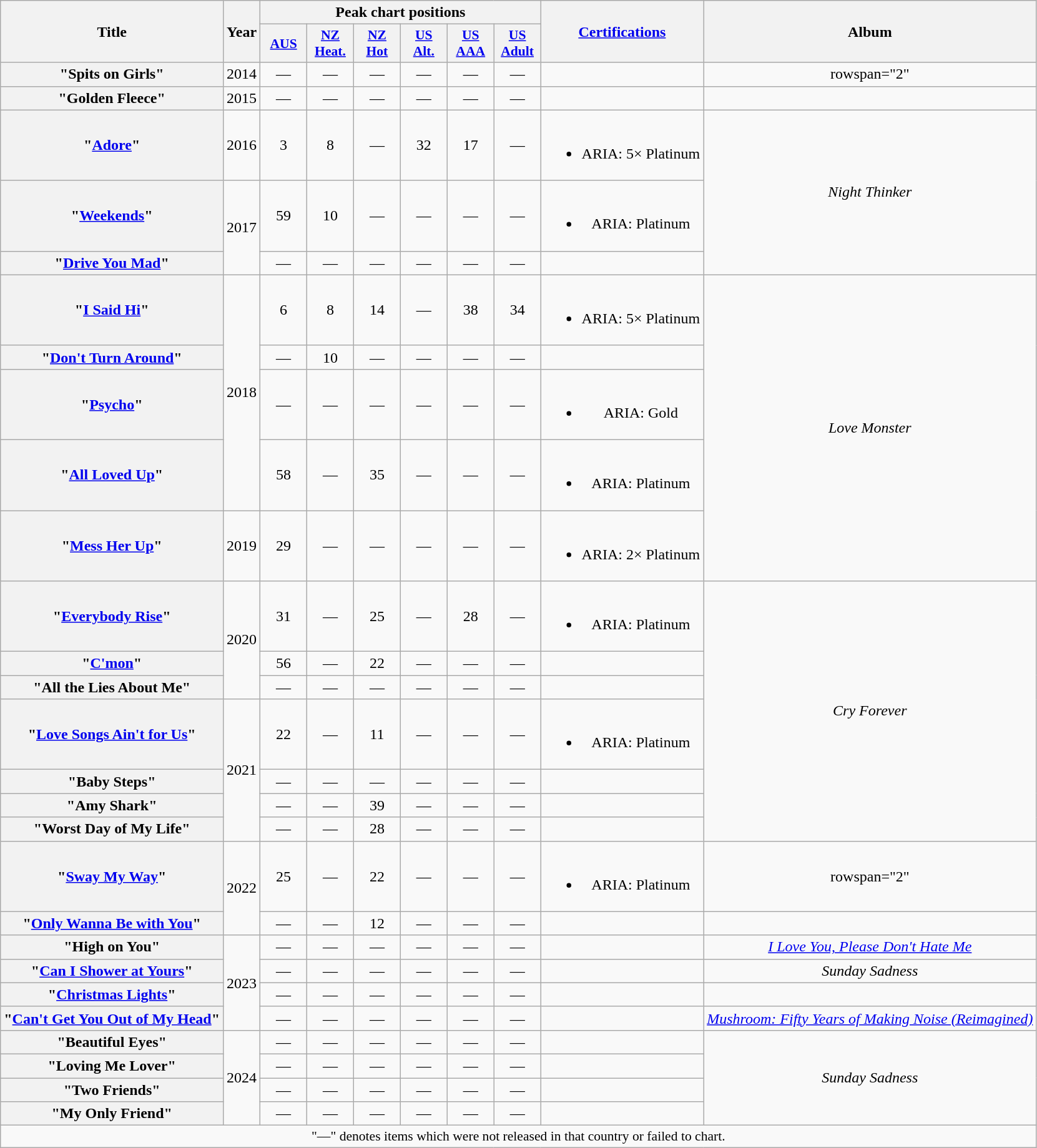<table class="wikitable plainrowheaders" style="text-align:center;">
<tr>
<th scope="col" rowspan="2">Title</th>
<th scope="col" rowspan="2">Year</th>
<th scope="col" colspan="6">Peak chart positions</th>
<th scope="col" rowspan="2"><a href='#'>Certifications</a></th>
<th scope="col" rowspan="2">Album</th>
</tr>
<tr>
<th scope="col" style="width:3em;font-size:90%;"><a href='#'>AUS</a><br></th>
<th scope="col" style="width:3em;font-size:90%;"><a href='#'>NZ<br>Heat.</a><br></th>
<th scope="col" style="width:3em;font-size:90%;"><a href='#'>NZ<br>Hot</a><br></th>
<th scope="col" style="width:3em;font-size:90%;"><a href='#'>US<br>Alt.</a><br></th>
<th scope="col" style="width:3em;font-size:90%;"><a href='#'>US<br>AAA</a><br></th>
<th scope="col" style="width:3em;font-size:90%;"><a href='#'>US<br>Adult</a><br></th>
</tr>
<tr>
<th scope="row">"Spits on Girls"</th>
<td>2014</td>
<td>—</td>
<td>—</td>
<td>—</td>
<td>—</td>
<td>—</td>
<td>—</td>
<td></td>
<td>rowspan="2" </td>
</tr>
<tr>
<th scope="row">"Golden Fleece" <br></th>
<td>2015</td>
<td>—</td>
<td>—</td>
<td>—</td>
<td>—</td>
<td>—</td>
<td>—</td>
<td></td>
</tr>
<tr>
<th scope="row">"<a href='#'>Adore</a>"</th>
<td>2016</td>
<td>3</td>
<td>8</td>
<td>—</td>
<td>32</td>
<td>17</td>
<td>—</td>
<td><br><ul><li>ARIA: 5× Platinum</li></ul></td>
<td rowspan="3"><em>Night Thinker</em></td>
</tr>
<tr>
<th scope="row">"<a href='#'>Weekends</a>"</th>
<td rowspan="2">2017</td>
<td>59</td>
<td>10</td>
<td>—</td>
<td>—</td>
<td>—</td>
<td>—</td>
<td><br><ul><li>ARIA: Platinum</li></ul></td>
</tr>
<tr>
<th scope="row">"<a href='#'>Drive You Mad</a>"</th>
<td>—</td>
<td>—</td>
<td>—</td>
<td>—</td>
<td>—</td>
<td>—</td>
<td></td>
</tr>
<tr>
<th scope="row">"<a href='#'>I Said Hi</a>"</th>
<td rowspan="4">2018</td>
<td>6</td>
<td>8</td>
<td>14</td>
<td>—</td>
<td>38</td>
<td>34</td>
<td><br><ul><li>ARIA: 5× Platinum</li></ul></td>
<td rowspan="5"><em>Love Monster</em></td>
</tr>
<tr>
<th scope="row">"<a href='#'>Don't Turn Around</a>"</th>
<td>—</td>
<td>10</td>
<td>—</td>
<td>—</td>
<td>—</td>
<td>—</td>
<td></td>
</tr>
<tr>
<th scope="row">"<a href='#'>Psycho</a>"<br></th>
<td>—</td>
<td>—</td>
<td>—</td>
<td>—</td>
<td>—</td>
<td>—</td>
<td><br><ul><li>ARIA: Gold</li></ul></td>
</tr>
<tr>
<th scope="row">"<a href='#'>All Loved Up</a>"</th>
<td>58</td>
<td>—</td>
<td>35</td>
<td>—</td>
<td>—</td>
<td>—</td>
<td><br><ul><li>ARIA: Platinum</li></ul></td>
</tr>
<tr>
<th scope="row">"<a href='#'>Mess Her Up</a>"</th>
<td>2019</td>
<td>29</td>
<td>—</td>
<td>—</td>
<td>—</td>
<td>—</td>
<td>—</td>
<td><br><ul><li>ARIA: 2× Platinum</li></ul></td>
</tr>
<tr>
<th scope="row">"<a href='#'>Everybody Rise</a>"</th>
<td rowspan="3">2020</td>
<td>31</td>
<td>—</td>
<td>25</td>
<td>—</td>
<td>28</td>
<td>—</td>
<td><br><ul><li>ARIA: Platinum</li></ul></td>
<td rowspan="7"><em>Cry Forever</em></td>
</tr>
<tr>
<th scope="row">"<a href='#'>C'mon</a>"<br></th>
<td>56</td>
<td>—</td>
<td>22</td>
<td>—</td>
<td>—</td>
<td>—</td>
<td></td>
</tr>
<tr>
<th scope="row">"All the Lies About Me"</th>
<td>—</td>
<td>—</td>
<td>—</td>
<td>—</td>
<td>—</td>
<td>—</td>
<td></td>
</tr>
<tr>
<th scope="row">"<a href='#'>Love Songs Ain't for Us</a>"<br> </th>
<td rowspan="4">2021</td>
<td>22</td>
<td>—</td>
<td>11</td>
<td>—</td>
<td>—</td>
<td>—</td>
<td><br><ul><li>ARIA: Platinum</li></ul></td>
</tr>
<tr>
<th scope="row">"Baby Steps"</th>
<td>—</td>
<td>—</td>
<td>—</td>
<td>—</td>
<td>—</td>
<td>—</td>
<td></td>
</tr>
<tr>
<th scope="row">"Amy Shark"</th>
<td>—</td>
<td>—</td>
<td>39</td>
<td>—</td>
<td>—</td>
<td>—</td>
<td></td>
</tr>
<tr>
<th scope="row">"Worst Day of My Life"</th>
<td>—</td>
<td>—</td>
<td>28</td>
<td>—</td>
<td>—</td>
<td>—</td>
<td></td>
</tr>
<tr>
<th scope="row">"<a href='#'>Sway My Way</a>" <br></th>
<td rowspan="2">2022</td>
<td>25</td>
<td>—</td>
<td>22</td>
<td>—</td>
<td>—</td>
<td>—</td>
<td><br><ul><li>ARIA: Platinum</li></ul></td>
<td>rowspan="2" </td>
</tr>
<tr>
<th scope="row">"<a href='#'>Only Wanna Be with You</a>"</th>
<td>—</td>
<td>—</td>
<td>12</td>
<td>—</td>
<td>—</td>
<td>—</td>
<td></td>
</tr>
<tr>
<th scope="row">"High on You"<br></th>
<td rowspan="4">2023</td>
<td>—</td>
<td>—</td>
<td>—</td>
<td>—</td>
<td>—</td>
<td>—</td>
<td></td>
<td><em><a href='#'>I Love You, Please Don't Hate Me</a></em></td>
</tr>
<tr>
<th scope="row">"<a href='#'>Can I Shower at Yours</a>"</th>
<td>—</td>
<td>—</td>
<td>—</td>
<td>—</td>
<td>—</td>
<td>—</td>
<td></td>
<td><em>Sunday Sadness</em></td>
</tr>
<tr>
<th scope="row">"<a href='#'>Christmas Lights</a>"</th>
<td>—</td>
<td>—</td>
<td>—</td>
<td>—</td>
<td>—</td>
<td>—</td>
<td></td>
<td></td>
</tr>
<tr>
<th scope="row">"<a href='#'>Can't Get You Out of My Head</a>"</th>
<td>—</td>
<td>—</td>
<td>—</td>
<td>—</td>
<td>—</td>
<td>—</td>
<td></td>
<td><em><a href='#'>Mushroom: Fifty Years of Making Noise (Reimagined)</a></em></td>
</tr>
<tr>
<th scope="row">"Beautiful Eyes"</th>
<td rowspan="4">2024</td>
<td>—</td>
<td>—</td>
<td>—</td>
<td>—</td>
<td>—</td>
<td>—</td>
<td></td>
<td rowspan="4"><em>Sunday Sadness</em></td>
</tr>
<tr>
<th scope="row">"Loving Me Lover"</th>
<td>—</td>
<td>—</td>
<td>—</td>
<td>—</td>
<td>—</td>
<td>—</td>
<td></td>
</tr>
<tr>
<th scope="row">"Two Friends"</th>
<td>—</td>
<td>—</td>
<td>—</td>
<td>—</td>
<td>—</td>
<td>—</td>
<td></td>
</tr>
<tr>
<th scope="row">"My Only Friend"<br></th>
<td>—</td>
<td>—</td>
<td>—</td>
<td>—</td>
<td>—</td>
<td>—</td>
<td></td>
</tr>
<tr>
<td colspan="12" style="font-size:90%">"—" denotes items which were not released in that country or failed to chart.</td>
</tr>
</table>
